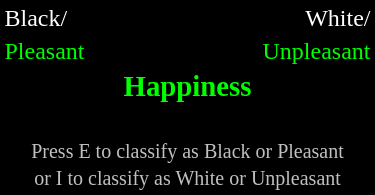<table width="250" style="background:black;">
<tr>
<td align="left"  style="color:white;">Black/</td>
<td align="right" style="color:white;">White/</td>
</tr>
<tr>
<td align="left"  style="color:lime;">Pleasant</td>
<td align="right" style="color:lime;">Unpleasant</td>
</tr>
<tr>
<td align="center" style="color:lime;" colspan="2"><big><strong>Happiness</strong></big></td>
</tr>
<tr>
<td align="center" style="color:silver;" colspan="2"><br><small>Press E to classify as Black or Pleasant<br>or I to classify as White or Unpleasant</small></td>
</tr>
</table>
